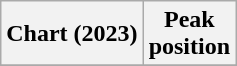<table class="wikitable plainrowheaders" style="text-align:center">
<tr>
<th scope="col">Chart (2023)</th>
<th scope="col">Peak<br>position</th>
</tr>
<tr>
</tr>
</table>
